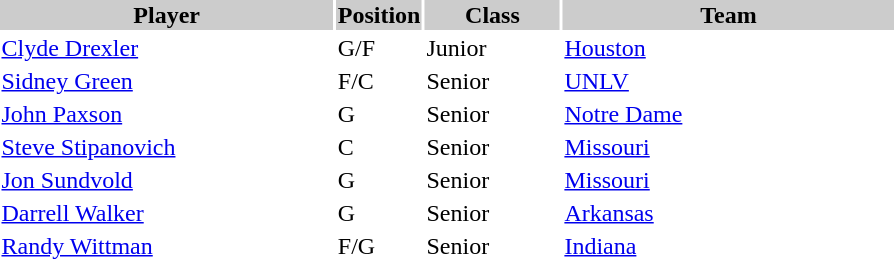<table style="width:600px" "border:'1' 'solid' 'gray'">
<tr>
<th bgcolor="#CCCCCC" style="width:40%">Player</th>
<th bgcolor="#CCCCCC" style="width:4%">Position</th>
<th bgcolor="#CCCCCC" style="width:16%">Class</th>
<th bgcolor="#CCCCCC" style="width:40%">Team</th>
</tr>
<tr>
<td><a href='#'>Clyde Drexler</a></td>
<td>G/F</td>
<td>Junior</td>
<td><a href='#'>Houston</a></td>
</tr>
<tr>
<td><a href='#'>Sidney Green</a></td>
<td>F/C</td>
<td>Senior</td>
<td><a href='#'>UNLV</a></td>
</tr>
<tr>
<td><a href='#'>John Paxson</a></td>
<td>G</td>
<td>Senior</td>
<td><a href='#'>Notre Dame</a></td>
</tr>
<tr>
<td><a href='#'>Steve Stipanovich</a></td>
<td>C</td>
<td>Senior</td>
<td><a href='#'>Missouri</a></td>
</tr>
<tr>
<td><a href='#'>Jon Sundvold</a></td>
<td>G</td>
<td>Senior</td>
<td><a href='#'>Missouri</a></td>
</tr>
<tr>
<td><a href='#'>Darrell Walker</a></td>
<td>G</td>
<td>Senior</td>
<td><a href='#'>Arkansas</a></td>
</tr>
<tr>
<td><a href='#'>Randy Wittman</a></td>
<td>F/G</td>
<td>Senior</td>
<td><a href='#'>Indiana</a></td>
</tr>
</table>
